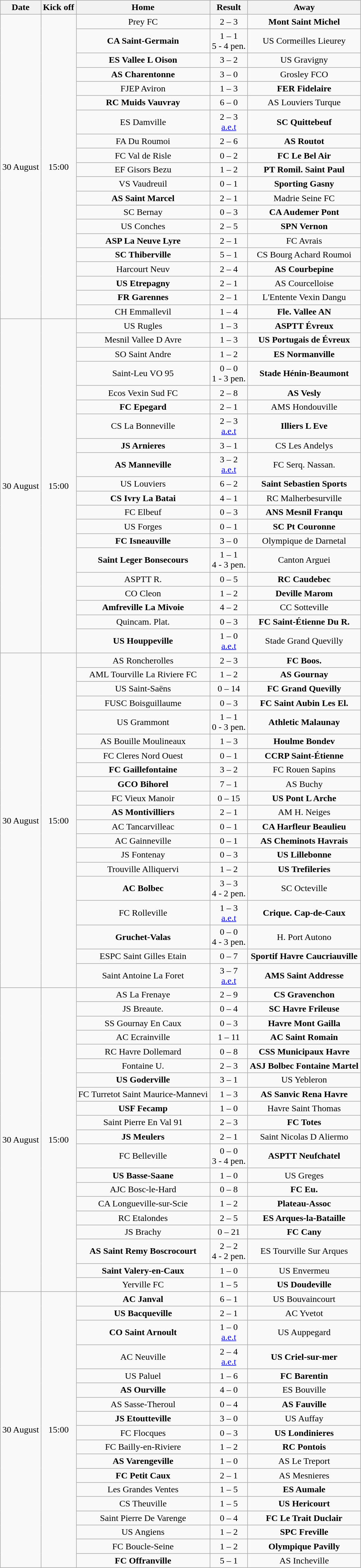<table class="wikitable" style="text-align: center">
<tr>
<th scope="col">Date</th>
<th scope="col">Kick off</th>
<th scope="col">Home</th>
<th scope="col">Result</th>
<th scope="col">Away</th>
</tr>
<tr>
<td rowspan="20">30 August</td>
<td rowspan="20">15:00</td>
<td>Prey FC</td>
<td>2 – 3</td>
<td><strong>Mont Saint Michel</strong></td>
</tr>
<tr>
<td><strong>CA Saint-Germain</strong></td>
<td>1 – 1 <br> 5 - 4 pen.</td>
<td>US Cormeilles Lieurey</td>
</tr>
<tr>
<td><strong>ES Vallee L Oison</strong></td>
<td>3 – 2</td>
<td>US Gravigny</td>
</tr>
<tr>
<td><strong>AS Charentonne</strong></td>
<td>3 – 0</td>
<td>Grosley FCO</td>
</tr>
<tr>
<td>FJEP Aviron</td>
<td>1 – 3</td>
<td><strong>FER Fidelaire</strong></td>
</tr>
<tr>
<td><strong>RC Muids Vauvray</strong></td>
<td>6 – 0</td>
<td>AS Louviers Turque</td>
</tr>
<tr>
<td>ES Damville</td>
<td>2 – 3 <br> <a href='#'>a.e.t</a></td>
<td><strong>SC Quittebeuf</strong></td>
</tr>
<tr>
<td>FA Du Roumoi</td>
<td>2 – 6</td>
<td><strong>AS Routot</strong></td>
</tr>
<tr>
<td>FC Val de Risle</td>
<td>0 – 2</td>
<td><strong>FC Le Bel Air</strong></td>
</tr>
<tr>
<td>EF Gisors Bezu</td>
<td>1 – 2</td>
<td><strong>PT Romil. Saint Paul</strong></td>
</tr>
<tr>
<td>VS Vaudreuil</td>
<td>0 – 1</td>
<td><strong>Sporting Gasny</strong></td>
</tr>
<tr>
<td><strong>AS Saint Marcel</strong></td>
<td>2 – 1</td>
<td>Madrie Seine FC</td>
</tr>
<tr>
<td>SC Bernay</td>
<td>0 – 3</td>
<td><strong>CA Audemer Pont</strong></td>
</tr>
<tr>
<td>US Conches</td>
<td>2 – 5</td>
<td><strong>SPN Vernon</strong></td>
</tr>
<tr>
<td><strong>ASP La Neuve Lyre</strong></td>
<td>2 – 1</td>
<td>FC Avrais</td>
</tr>
<tr>
<td><strong>SC Thiberville</strong></td>
<td>5 – 1</td>
<td>CS Bourg Achard Roumoi</td>
</tr>
<tr>
<td>Harcourt Neuv</td>
<td>2 – 4</td>
<td><strong>AS Courbepine</strong></td>
</tr>
<tr>
<td><strong>US Etrepagny</strong></td>
<td>2 – 1</td>
<td>AS Courcelloise</td>
</tr>
<tr>
<td><strong>FR Garennes</strong></td>
<td>2 – 1</td>
<td>L'Entente Vexin Dangu</td>
</tr>
<tr>
<td>CH Emmallevil</td>
<td>1 – 4</td>
<td><strong>Fle. Vallee AN</strong></td>
</tr>
<tr>
<td rowspan="20">30 August</td>
<td rowspan="20">15:00</td>
<td>US Rugles</td>
<td>1 – 3</td>
<td><strong>ASPTT Évreux</strong></td>
</tr>
<tr>
<td>Mesnil Vallee D Avre</td>
<td>1 – 3</td>
<td><strong>US Portugais de Évreux</strong></td>
</tr>
<tr>
<td>SO Saint Andre</td>
<td>1 – 2</td>
<td><strong>ES Normanville</strong></td>
</tr>
<tr>
<td>Saint-Leu VO 95</td>
<td>0 – 0 <br> 1 - 3 pen.</td>
<td><strong>Stade Hénin-Beaumont</strong></td>
</tr>
<tr>
<td>Ecos Vexin Sud FC</td>
<td>2 – 8</td>
<td><strong>AS Vesly</strong></td>
</tr>
<tr>
<td><strong>FC Epegard</strong></td>
<td>2 – 1</td>
<td>AMS Hondouville</td>
</tr>
<tr>
<td>CS La Bonneville</td>
<td>2 – 3 <br> <a href='#'>a.e.t</a></td>
<td><strong>Illiers L Eve</strong></td>
</tr>
<tr>
<td><strong>JS Arnieres</strong></td>
<td>3 – 1</td>
<td>CS Les Andelys</td>
</tr>
<tr>
<td><strong>AS Manneville</strong></td>
<td>3 – 2 <br> <a href='#'>a.e.t</a></td>
<td>FC Serq. Nassan.</td>
</tr>
<tr>
<td>US Louviers</td>
<td>6 – 2</td>
<td><strong>Saint Sebastien Sports</strong></td>
</tr>
<tr>
<td><strong>CS Ivry La Batai</strong></td>
<td>4 – 1</td>
<td>RC Malherbesurville</td>
</tr>
<tr>
<td>FC Elbeuf</td>
<td>0 – 3</td>
<td><strong>ANS Mesnil Franqu</strong></td>
</tr>
<tr>
<td>US Forges</td>
<td>0 – 1</td>
<td><strong>SC Pt Couronne</strong></td>
</tr>
<tr>
<td><strong>FC Isneauville</strong></td>
<td>3 – 0</td>
<td>Olympique de Darnetal</td>
</tr>
<tr>
<td><strong>Saint Leger Bonsecours</strong></td>
<td>1 – 1 <br> 4 - 3 pen.</td>
<td>Canton Arguei</td>
</tr>
<tr>
<td>ASPTT R.</td>
<td>0 – 5</td>
<td><strong>RC Caudebec</strong></td>
</tr>
<tr>
<td>CO Cleon</td>
<td>1 – 2</td>
<td><strong>Deville Marom</strong></td>
</tr>
<tr>
<td><strong>Amfreville La Mivoie</strong></td>
<td>4 – 2</td>
<td>CC Sotteville</td>
</tr>
<tr>
<td>Quincam. Plat.</td>
<td>0 – 3</td>
<td><strong>FC Saint-Étienne Du R.</strong></td>
</tr>
<tr>
<td><strong>US Houppeville</strong></td>
<td>1 – 0 <br> <a href='#'>a.e.t</a></td>
<td>Stade Grand Quevilly</td>
</tr>
<tr>
<td rowspan="20">30 August</td>
<td rowspan="20">15:00</td>
<td>AS Roncherolles</td>
<td>2 – 3</td>
<td><strong>FC Boos.</strong></td>
</tr>
<tr>
<td>AML Tourville La Riviere FC</td>
<td>1 – 2</td>
<td><strong>AS Gournay</strong></td>
</tr>
<tr>
<td>US Saint-Saëns</td>
<td>0 – 14</td>
<td><strong>FC Grand Quevilly</strong></td>
</tr>
<tr>
<td>FUSC Boisguillaume</td>
<td>0 – 3</td>
<td><strong>FC Saint Aubin Les El.</strong></td>
</tr>
<tr>
<td>US Grammont</td>
<td>1 – 1 <br> 0 - 3 pen.</td>
<td><strong>Athletic Malaunay</strong></td>
</tr>
<tr>
<td>AS Bouille Moulineaux</td>
<td>1 – 3</td>
<td><strong>Houlme Bondev</strong></td>
</tr>
<tr>
<td>FC Cleres Nord Ouest</td>
<td>0 – 1</td>
<td><strong>CCRP Saint-Étienne</strong></td>
</tr>
<tr>
<td><strong>FC Gaillefontaine</strong></td>
<td>3 – 2</td>
<td>FC Rouen Sapins</td>
</tr>
<tr>
<td><strong>GCO Bihorel</strong></td>
<td>7 – 1</td>
<td>AS Buchy</td>
</tr>
<tr>
<td>FC Vieux Manoir</td>
<td>0 – 15</td>
<td><strong>US Pont L Arche</strong></td>
</tr>
<tr>
<td><strong>AS Montivilliers</strong></td>
<td>2 – 1</td>
<td>AM H. Neiges</td>
</tr>
<tr>
<td>AC Tancarvilleac</td>
<td>0 – 1</td>
<td><strong>CA Harfleur Beaulieu</strong></td>
</tr>
<tr>
<td>AC Gainneville</td>
<td>0 – 1</td>
<td><strong>AS Cheminots Havrais</strong></td>
</tr>
<tr>
<td>JS Fontenay</td>
<td>0 – 3</td>
<td><strong>US Lillebonne</strong></td>
</tr>
<tr>
<td>Trouville Alliquervi</td>
<td>1 – 2</td>
<td><strong>US Trefileries</strong></td>
</tr>
<tr>
<td><strong>AC Bolbec</strong></td>
<td>3 – 3 <br> 4 - 2 pen.</td>
<td>SC Octeville</td>
</tr>
<tr>
<td>FC Rolleville</td>
<td>1 – 3 <br> <a href='#'>a.e.t</a></td>
<td><strong>Crique. Cap-de-Caux</strong></td>
</tr>
<tr>
<td><strong>Gruchet-Valas</strong></td>
<td>0 – 0 <br> 4 - 3 pen.</td>
<td>H. Port Autono</td>
</tr>
<tr>
<td>ESPC Saint Gilles Etain</td>
<td>0 – 7</td>
<td><strong>Sportif Havre Caucriauville</strong></td>
</tr>
<tr>
<td>Saint Antoine La Foret</td>
<td>3 – 7 <br> <a href='#'>a.e.t</a></td>
<td><strong>AMS Saint Addresse</strong></td>
</tr>
<tr>
<td rowspan="20">30 August</td>
<td rowspan="20">15:00</td>
<td>AS La Frenaye</td>
<td>2 – 9</td>
<td><strong>CS Gravenchon</strong></td>
</tr>
<tr>
<td>JS Breaute.</td>
<td>0 – 4</td>
<td><strong>SC Havre Frileuse</strong></td>
</tr>
<tr>
<td>SS Gournay En Caux</td>
<td>0 – 3</td>
<td><strong>Havre Mont Gailla</strong></td>
</tr>
<tr>
<td>AC Ecrainville</td>
<td>1 – 11</td>
<td><strong>AC Saint Romain</strong></td>
</tr>
<tr>
<td>RC Havre Dollemard</td>
<td>0 – 8</td>
<td><strong>CSS Municipaux Havre</strong></td>
</tr>
<tr>
<td>Fontaine U.</td>
<td>2 – 3</td>
<td><strong>ASJ Bolbec Fontaine Martel</strong></td>
</tr>
<tr>
<td><strong>US Goderville</strong></td>
<td>3 – 1</td>
<td>US Yebleron</td>
</tr>
<tr>
<td>FC Turretot Saint Maurice-Mannevi</td>
<td>1 – 3</td>
<td><strong>AS Sanvic Rena Havre</strong></td>
</tr>
<tr>
<td><strong>USF Fecamp</strong></td>
<td>1 – 0</td>
<td>Havre Saint Thomas</td>
</tr>
<tr>
<td>Saint Pierre En Val 91</td>
<td>2 – 3</td>
<td><strong>FC Totes</strong></td>
</tr>
<tr>
<td><strong>JS Meulers</strong></td>
<td>2 – 1</td>
<td>Saint Nicolas D Aliermo</td>
</tr>
<tr>
<td>FC Belleville</td>
<td>0 – 0 <br> 3 - 4 pen.</td>
<td><strong>ASPTT Neufchatel</strong></td>
</tr>
<tr>
<td><strong>US Basse-Saane</strong></td>
<td>1 – 0</td>
<td>US Greges</td>
</tr>
<tr>
<td>AJC Bosc-le-Hard</td>
<td>0 – 8</td>
<td><strong>FC Eu.</strong></td>
</tr>
<tr>
<td>CA Longueville-sur-Scie</td>
<td>1 – 2</td>
<td><strong>Plateau-Assoc</strong></td>
</tr>
<tr>
<td>RC Etalondes</td>
<td>2 – 5</td>
<td><strong>ES Arques-la-Bataille</strong></td>
</tr>
<tr>
<td>JS Brachy</td>
<td>0 – 21</td>
<td><strong>FC Cany</strong></td>
</tr>
<tr>
<td><strong>AS Saint Remy Boscrocourt</strong></td>
<td>2 – 2 <br> 4 - 2 pen.</td>
<td>ES Tourville Sur Arques</td>
</tr>
<tr>
<td><strong>Saint Valery-en-Caux</strong></td>
<td>1 – 0</td>
<td>US Envermeu</td>
</tr>
<tr>
<td>Yerville FC</td>
<td>1 – 5</td>
<td><strong>US Doudeville</strong></td>
</tr>
<tr>
<td rowspan="18">30 August</td>
<td rowspan="18">15:00</td>
<td><strong>AC Janval</strong></td>
<td>6 – 1</td>
<td>US Bouvaincourt</td>
</tr>
<tr>
<td><strong>US Bacqueville</strong></td>
<td>2 – 1</td>
<td>AC Yvetot</td>
</tr>
<tr>
<td><strong>CO Saint Arnoult</strong></td>
<td>1 – 0 <br> <a href='#'>a.e.t</a></td>
<td>US Auppegard</td>
</tr>
<tr>
<td>AC Neuville</td>
<td>2 – 4 <br> <a href='#'>a.e.t</a></td>
<td><strong>US Criel-sur-mer</strong></td>
</tr>
<tr>
<td>US Paluel</td>
<td>1 – 6</td>
<td><strong>FC Barentin</strong></td>
</tr>
<tr>
<td><strong>AS Ourville</strong></td>
<td>4 – 0</td>
<td>ES Bouville</td>
</tr>
<tr>
<td>AS Sasse-Theroul</td>
<td>0 – 4</td>
<td><strong>AS Fauville</strong></td>
</tr>
<tr>
<td><strong>JS Etoutteville</strong></td>
<td>3 – 0</td>
<td>US Auffay</td>
</tr>
<tr>
<td>FC Flocques</td>
<td>0 – 3</td>
<td><strong>US Londinieres</strong></td>
</tr>
<tr>
<td>FC Bailly-en-Riviere</td>
<td>1 – 2</td>
<td><strong>RC Pontois</strong></td>
</tr>
<tr>
<td><strong>AS Varengeville</strong></td>
<td>1 – 0</td>
<td>AS Le Treport</td>
</tr>
<tr>
<td><strong>FC Petit Caux</strong></td>
<td>2 – 1</td>
<td>AS Mesnieres</td>
</tr>
<tr>
<td>Les Grandes Ventes</td>
<td>1 – 5</td>
<td><strong>ES Aumale</strong></td>
</tr>
<tr>
<td>CS Theuville</td>
<td>1 – 5</td>
<td><strong>US Hericourt</strong></td>
</tr>
<tr>
<td>Saint Pierre De Varenge</td>
<td>0 – 4</td>
<td><strong>FC Le Trait Duclair</strong></td>
</tr>
<tr>
<td>US Angiens</td>
<td>1 – 2</td>
<td><strong>SPC Freville</strong></td>
</tr>
<tr>
<td>FC Boucle-Seine</td>
<td>1 – 2</td>
<td><strong>Olympique Pavilly</strong></td>
</tr>
<tr>
<td><strong>FC Offranville</strong></td>
<td>5 – 1</td>
<td>AS Incheville</td>
</tr>
</table>
